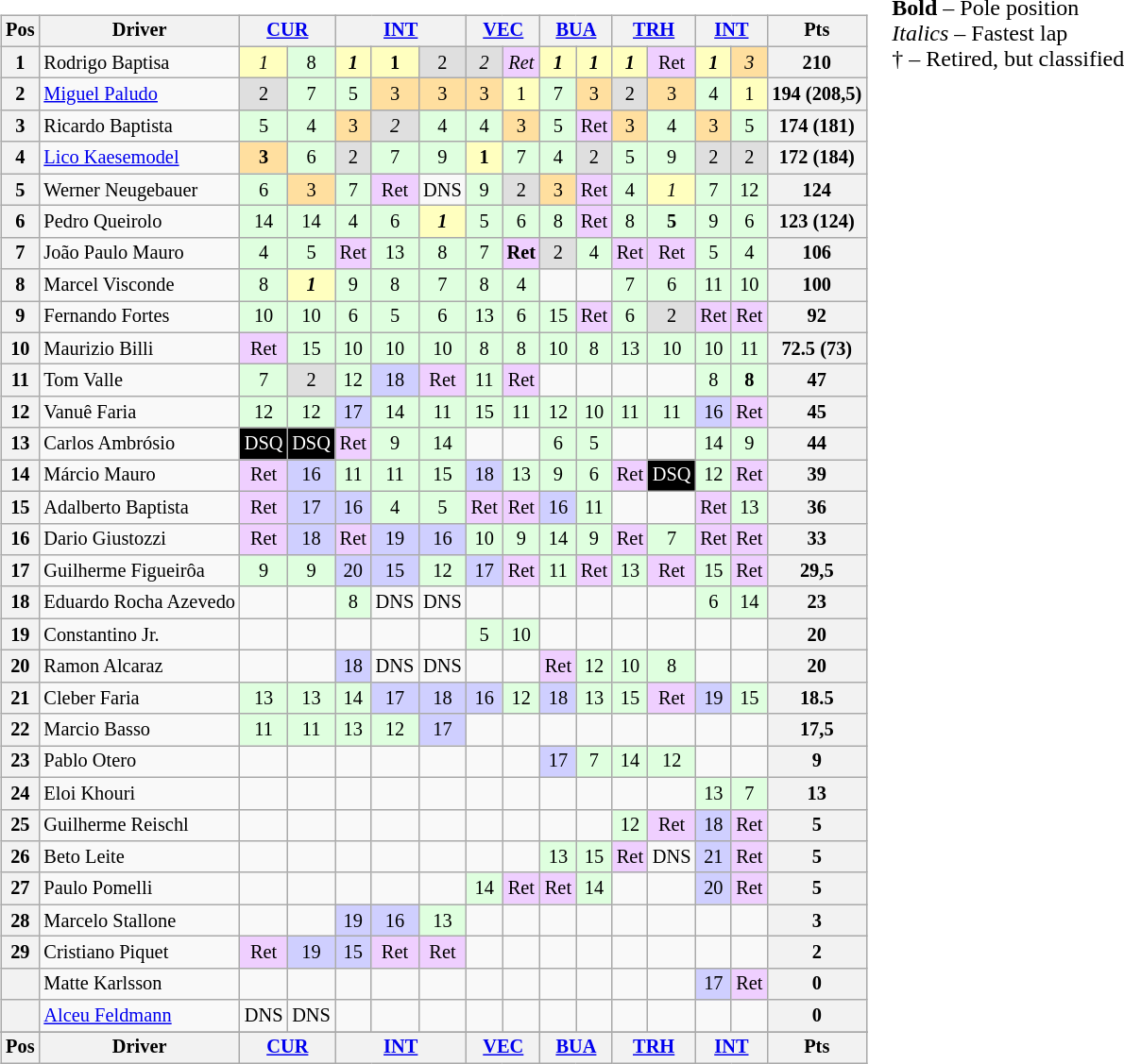<table>
<tr>
<td valign="top"><br><table class="wikitable" style="font-size: 85%; text-align: center;">
<tr valign="top">
<th valign="middle">Pos</th>
<th valign="middle">Driver</th>
<th colspan="2"><a href='#'>CUR</a></th>
<th colspan="3"><a href='#'>INT</a></th>
<th colspan="2"><a href='#'>VEC</a></th>
<th colspan="2"><a href='#'>BUA</a></th>
<th colspan="2"><a href='#'>TRH</a></th>
<th colspan="2"><a href='#'>INT</a></th>
<th valign="middle">Pts</th>
</tr>
<tr>
<th>1</th>
<td align=left> Rodrigo Baptisa</td>
<td style="background:#FFFFBF;"><em>1</em></td>
<td style="background:#DFFFDF;">8</td>
<td style="background:#FFFFBF;"><strong><em>1</em></strong></td>
<td style="background:#FFFFBF;"><strong>1</strong></td>
<td style="background:#DFDFDF;">2</td>
<td style="background:#DFDFDF;"><em>2</em></td>
<td style="background:#efcfff;"><em>Ret</em></td>
<td style="background:#FFFFBF;"><strong><em>1</em></strong></td>
<td style="background:#FFFFBF;"><strong><em>1</em></strong></td>
<td style="background:#FFFFBF;"><strong><em>1</em></strong></td>
<td style="background:#efcfff;">Ret</td>
<td style="background:#FFFFBF;"><strong><em>1</em></strong></td>
<td style="background:#FFDF9F;"><em>3</em></td>
<th>210</th>
</tr>
<tr>
<th>2</th>
<td align=left> <a href='#'>Miguel Paludo</a></td>
<td style="background:#DFDFDF;">2</td>
<td style="background:#DFFFDF;">7</td>
<td style="background:#DFFFDF;">5</td>
<td style="background:#FFDF9F;">3</td>
<td style="background:#FFDF9F;">3</td>
<td style="background:#FFDF9F;">3</td>
<td style="background:#FFFFBF;">1</td>
<td style="background:#DFFFDF;">7</td>
<td style="background:#FFDF9F;">3</td>
<td style="background:#DFDFDF;">2</td>
<td style="background:#FFDF9F;">3</td>
<td style="background:#DFFFDF;">4</td>
<td style="background:#FFFFBF;">1</td>
<th>194 (208,5)</th>
</tr>
<tr>
<th>3</th>
<td align=left> Ricardo Baptista</td>
<td style="background:#DFFFDF;">5</td>
<td style="background:#DFFFDF;">4</td>
<td style="background:#FFDF9F;">3</td>
<td style="background:#DFDFDF;"><em>2</em></td>
<td style="background:#DFFFDF;">4</td>
<td style="background:#DFFFDF;">4</td>
<td style="background:#FFDF9F;">3</td>
<td style="background:#DFFFDF;">5</td>
<td style="background:#efcfff;">Ret</td>
<td style="background:#FFDF9F;">3</td>
<td style="background:#DFFFDF;">4</td>
<td style="background:#FFDF9F;">3</td>
<td style="background:#DFFFDF;">5</td>
<th>174 (181)</th>
</tr>
<tr>
<th>4</th>
<td align=left> <a href='#'>Lico Kaesemodel</a></td>
<td style="background:#FFDF9F;"><strong>3</strong></td>
<td style="background:#DFFFDF;">6</td>
<td style="background:#DFDFDF;">2</td>
<td style="background:#DFFFDF;">7</td>
<td style="background:#DFFFDF;">9</td>
<td style="background:#FFFFBF;"><strong>1</strong></td>
<td style="background:#DFFFDF;">7</td>
<td style="background:#DFFFDF;">4</td>
<td style="background:#DFDFDF;">2</td>
<td style="background:#DFFFDF;">5</td>
<td style="background:#DFFFDF;">9</td>
<td style="background:#DFDFDF;">2</td>
<td style="background:#DFDFDF;">2</td>
<th>172 (184)</th>
</tr>
<tr>
<th>5</th>
<td align=left> Werner Neugebauer</td>
<td style="background:#DFFFDF;">6</td>
<td style="background:#FFDF9F;">3</td>
<td style="background:#DFFFDF;">7</td>
<td style="background:#efcfff;">Ret</td>
<td>DNS</td>
<td style="background:#DFFFDF;">9</td>
<td style="background:#DFDFDF;">2</td>
<td style="background:#FFDF9F;">3</td>
<td style="background:#efcfff;">Ret</td>
<td style="background:#DFFFDF;">4</td>
<td style="background:#FFFFBF;"><em>1</em></td>
<td style="background:#DFFFDF;">7</td>
<td style="background:#DFFFDF;">12</td>
<th>124</th>
</tr>
<tr>
<th>6</th>
<td align=left> Pedro Queirolo</td>
<td style="background:#DFFFDF;">14</td>
<td style="background:#DFFFDF;">14</td>
<td style="background:#DFFFDF;">4</td>
<td style="background:#DFFFDF;">6</td>
<td style="background:#FFFFBF;"><strong><em>1</em></strong></td>
<td style="background:#DFFFDF;">5</td>
<td style="background:#DFFFDF;">6</td>
<td style="background:#DFFFDF;">8</td>
<td style="background:#efcfff;">Ret</td>
<td style="background:#DFFFDF;">8</td>
<td style="background:#DFFFDF;"><strong>5</strong></td>
<td style="background:#DFFFDF;">9</td>
<td style="background:#DFFFDF;">6</td>
<th>123 (124)</th>
</tr>
<tr>
<th>7</th>
<td align=left> João Paulo Mauro</td>
<td style="background:#DFFFDF;">4</td>
<td style="background:#DFFFDF;">5</td>
<td style="background:#efcfff;">Ret</td>
<td style="background:#DFFFDF;">13</td>
<td style="background:#DFFFDF;">8</td>
<td style="background:#DFFFDF;">7</td>
<td style="background:#efcfff;"><strong>Ret</strong></td>
<td style="background:#DFDFDF;">2</td>
<td style="background:#DFFFDF;">4</td>
<td style="background:#efcfff;">Ret</td>
<td style="background:#efcfff;">Ret</td>
<td style="background:#DFFFDF;">5</td>
<td style="background:#DFFFDF;">4</td>
<th>106</th>
</tr>
<tr>
<th>8</th>
<td align=left> Marcel Visconde</td>
<td style="background:#DFFFDF;">8</td>
<td style="background:#FFFFBF;"><strong><em>1</em></strong></td>
<td style="background:#DFFFDF;">9</td>
<td style="background:#DFFFDF;">8</td>
<td style="background:#DFFFDF;">7</td>
<td style="background:#DFFFDF;">8</td>
<td style="background:#DFFFDF;">4</td>
<td></td>
<td></td>
<td style="background:#DFFFDF;">7</td>
<td style="background:#DFFFDF;">6</td>
<td style="background:#DFFFDF;">11</td>
<td style="background:#DFFFDF;">10</td>
<th>100</th>
</tr>
<tr>
<th>9</th>
<td align=left> Fernando Fortes</td>
<td style="background:#DFFFDF;">10</td>
<td style="background:#DFFFDF;">10</td>
<td style="background:#DFFFDF;">6</td>
<td style="background:#DFFFDF;">5</td>
<td style="background:#DFFFDF;">6</td>
<td style="background:#DFFFDF;">13</td>
<td style="background:#DFFFDF;">6</td>
<td style="background:#DFFFDF;">15</td>
<td style="background:#efcfff;">Ret</td>
<td style="background:#DFFFDF;">6</td>
<td style="background:#DFDFDF;">2</td>
<td style="background:#efcfff;">Ret</td>
<td style="background:#efcfff;">Ret</td>
<th>92</th>
</tr>
<tr>
<th>10</th>
<td align=left> Maurizio Billi</td>
<td style="background:#efcfff;">Ret</td>
<td style="background:#DFFFDF;">15</td>
<td style="background:#DFFFDF;">10</td>
<td style="background:#DFFFDF;">10</td>
<td style="background:#DFFFDF;">10</td>
<td style="background:#DFFFDF;">8</td>
<td style="background:#DFFFDF;">8</td>
<td style="background:#DFFFDF;">10</td>
<td style="background:#DFFFDF;">8</td>
<td style="background:#DFFFDF;">13</td>
<td style="background:#DFFFDF;">10</td>
<td style="background:#DFFFDF;">10</td>
<td style="background:#DFFFDF;">11</td>
<th>72.5 (73)</th>
</tr>
<tr>
<th>11</th>
<td align=left> Tom Valle</td>
<td style="background:#DFFFDF;">7</td>
<td style="background:#DFDFDF;">2</td>
<td style="background:#DFFFDF;">12</td>
<td style="background:#CFCFFF;">18</td>
<td style="background:#efcfff;">Ret</td>
<td style="background:#DFFFDF;">11</td>
<td style="background:#efcfff;">Ret</td>
<td></td>
<td></td>
<td></td>
<td></td>
<td style="background:#DFFFDF;">8</td>
<td style="background:#DFFFDF;"><strong>8</strong></td>
<th>47</th>
</tr>
<tr>
<th>12</th>
<td align=left> Vanuê Faria</td>
<td style="background:#DFFFDF;">12</td>
<td style="background:#DFFFDF;">12</td>
<td style="background:#CFCFFF;">17</td>
<td style="background:#DFFFDF;">14</td>
<td style="background:#DFFFDF;">11</td>
<td style="background:#DFFFDF;">15</td>
<td style="background:#DFFFDF;">11</td>
<td style="background:#DFFFDF;">12</td>
<td style="background:#DFFFDF;">10</td>
<td style="background:#DFFFDF;">11</td>
<td style="background:#DFFFDF;">11</td>
<td style="background:#CFCFFF;">16</td>
<td style="background:#efcfff;">Ret</td>
<th>45</th>
</tr>
<tr>
<th>13</th>
<td align=left> Carlos Ambrósio</td>
<td style="background:#000000; color:white;">DSQ</td>
<td style="background:#000000; color:white;">DSQ</td>
<td style="background:#efcfff;">Ret</td>
<td style="background:#DFFFDF;">9</td>
<td style="background:#DFFFDF;">14</td>
<td></td>
<td></td>
<td style="background:#DFFFDF;">6</td>
<td style="background:#DFFFDF;">5</td>
<td></td>
<td></td>
<td style="background:#DFFFDF;">14</td>
<td style="background:#DFFFDF;">9</td>
<th>44</th>
</tr>
<tr>
<th>14</th>
<td align=left> Márcio Mauro</td>
<td style="background:#efcfff;">Ret</td>
<td style="background:#CFCFFF;">16</td>
<td style="background:#DFFFDF;">11</td>
<td style="background:#DFFFDF;">11</td>
<td style="background:#DFFFDF;">15</td>
<td style="background:#CFCFFF;">18</td>
<td style="background:#DFFFDF;">13</td>
<td style="background:#DFFFDF;">9</td>
<td style="background:#DFFFDF;">6</td>
<td style="background:#efcfff;">Ret</td>
<td style="background:#000000; color:white;">DSQ</td>
<td style="background:#DFFFDF;">12</td>
<td style="background:#efcfff;">Ret</td>
<th>39</th>
</tr>
<tr>
<th>15</th>
<td align=left> Adalberto Baptista</td>
<td style="background:#efcfff;">Ret</td>
<td style="background:#CFCFFF;">17</td>
<td style="background:#CFCFFF;">16</td>
<td style="background:#DFFFDF;">4</td>
<td style="background:#DFFFDF;">5</td>
<td style="background:#efcfff;">Ret</td>
<td style="background:#efcfff;">Ret</td>
<td style="background:#CFCFFF;">16</td>
<td style="background:#DFFFDF;">11</td>
<td></td>
<td></td>
<td style="background:#efcfff;">Ret</td>
<td style="background:#DFFFDF;">13</td>
<th>36</th>
</tr>
<tr>
<th>16</th>
<td align=left> Dario Giustozzi</td>
<td style="background:#efcfff;">Ret</td>
<td style="background:#CFCFFF;">18</td>
<td style="background:#efcfff;">Ret</td>
<td style="background:#CFCFFF;">19</td>
<td style="background:#CFCFFF;">16</td>
<td style="background:#DFFFDF;">10</td>
<td style="background:#DFFFDF;">9</td>
<td style="background:#DFFFDF;">14</td>
<td style="background:#DFFFDF;">9</td>
<td style="background:#efcfff;">Ret</td>
<td style="background:#DFFFDF;">7</td>
<td style="background:#efcfff;">Ret</td>
<td style="background:#efcfff;">Ret</td>
<th>33</th>
</tr>
<tr>
<th>17</th>
<td align=left> Guilherme Figueirôa</td>
<td style="background:#DFFFDF;">9</td>
<td style="background:#DFFFDF;">9</td>
<td style="background:#CFCFFF;">20</td>
<td style="background:#CFCFFF;">15</td>
<td style="background:#DFFFDF;">12</td>
<td style="background:#CFCFFF;">17</td>
<td style="background:#efcfff;">Ret</td>
<td style="background:#DFFFDF;">11</td>
<td style="background:#efcfff;">Ret</td>
<td style="background:#DFFFDF;">13</td>
<td style="background:#efcfff;">Ret</td>
<td style="background:#DFFFDF;">15</td>
<td style="background:#efcfff;">Ret</td>
<th>29,5</th>
</tr>
<tr>
<th>18</th>
<td align=left> Eduardo Rocha Azevedo</td>
<td></td>
<td></td>
<td style="background:#DFFFDF;">8</td>
<td>DNS</td>
<td>DNS</td>
<td></td>
<td></td>
<td></td>
<td></td>
<td></td>
<td></td>
<td style="background:#DFFFDF;">6</td>
<td style="background:#DFFFDF;">14</td>
<th>23</th>
</tr>
<tr>
<th>19</th>
<td align=left> Constantino Jr.</td>
<td></td>
<td></td>
<td></td>
<td></td>
<td></td>
<td style="background:#DFFFDF;">5</td>
<td style="background:#DFFFDF;">10</td>
<td></td>
<td></td>
<td></td>
<td></td>
<td></td>
<td></td>
<th>20</th>
</tr>
<tr>
<th>20</th>
<td align=left> Ramon Alcaraz</td>
<td></td>
<td></td>
<td style="background:#CFCFFF;">18</td>
<td>DNS</td>
<td>DNS</td>
<td></td>
<td></td>
<td style="background:#efcfff;">Ret</td>
<td style="background:#DFFFDF;">12</td>
<td style="background:#DFFFDF;">10</td>
<td style="background:#DFFFDF;">8</td>
<td></td>
<td></td>
<th>20</th>
</tr>
<tr>
<th>21</th>
<td align=left> Cleber Faria</td>
<td style="background:#DFFFDF;">13</td>
<td style="background:#DFFFDF;">13</td>
<td style="background:#DFFFDF;">14</td>
<td style="background:#CFCFFF;">17</td>
<td style="background:#CFCFFF;">18</td>
<td style="background:#CFCFFF;">16</td>
<td style="background:#DFFFDF;">12</td>
<td style="background:#CFCFFF;">18</td>
<td style="background:#DFFFDF;">13</td>
<td style="background:#DFFFDF;">15</td>
<td style="background:#efcfff;">Ret</td>
<td style="background:#CFCFFF;">19</td>
<td style="background:#DFFFDF;">15</td>
<th>18.5</th>
</tr>
<tr>
<th>22</th>
<td align=left> Marcio Basso</td>
<td style="background:#DFFFDF;">11</td>
<td style="background:#DFFFDF;">11</td>
<td style="background:#DFFFDF;">13</td>
<td style="background:#DFFFDF;">12</td>
<td style="background:#CFCFFF;">17</td>
<td></td>
<td></td>
<td></td>
<td></td>
<td></td>
<td></td>
<td></td>
<td></td>
<th>17,5</th>
</tr>
<tr>
<th>23</th>
<td align=left> Pablo Otero</td>
<td></td>
<td></td>
<td></td>
<td></td>
<td></td>
<td></td>
<td></td>
<td style="background:#CFCFFF;">17</td>
<td style="background:#DFFFDF;">7</td>
<td style="background:#DFFFDF;">14</td>
<td style="background:#DFFFDF;">12</td>
<td></td>
<td></td>
<th>9</th>
</tr>
<tr>
<th>24</th>
<td align=left> Eloi Khouri</td>
<td></td>
<td></td>
<td></td>
<td></td>
<td></td>
<td></td>
<td></td>
<td></td>
<td></td>
<td></td>
<td></td>
<td style="background:#DFFFDF;">13</td>
<td style="background:#DFFFDF;">7</td>
<th>13</th>
</tr>
<tr>
<th>25</th>
<td align=left> Guilherme Reischl</td>
<td></td>
<td></td>
<td></td>
<td></td>
<td></td>
<td></td>
<td></td>
<td></td>
<td></td>
<td style="background:#DFFFDF;">12</td>
<td style="background:#efcfff;">Ret</td>
<td style="background:#CFCFFF;">18</td>
<td style="background:#efcfff;">Ret</td>
<th>5</th>
</tr>
<tr>
<th>26</th>
<td align=left> Beto Leite</td>
<td></td>
<td></td>
<td></td>
<td></td>
<td></td>
<td></td>
<td></td>
<td style="background:#DFFFDF;">13</td>
<td style="background:#DFFFDF;">15</td>
<td style="background:#efcfff;">Ret</td>
<td>DNS</td>
<td style="background:#CFCFFF;">21</td>
<td style="background:#efcfff;">Ret</td>
<th>5</th>
</tr>
<tr>
<th>27</th>
<td align=left> Paulo Pomelli</td>
<td></td>
<td></td>
<td></td>
<td></td>
<td></td>
<td style="background:#DFFFDF;">14</td>
<td style="background:#efcfff;">Ret</td>
<td style="background:#efcfff;">Ret</td>
<td style="background:#DFFFDF;">14</td>
<td></td>
<td></td>
<td style="background:#CFCFFF;">20</td>
<td style="background:#efcfff;">Ret</td>
<th>5</th>
</tr>
<tr>
<th>28</th>
<td align=left> Marcelo Stallone</td>
<td></td>
<td></td>
<td style="background:#CFCFFF;">19</td>
<td style="background:#CFCFFF;">16</td>
<td style="background:#DFFFDF;">13</td>
<td></td>
<td></td>
<td></td>
<td></td>
<td></td>
<td></td>
<td></td>
<td></td>
<th>3</th>
</tr>
<tr>
<th>29</th>
<td align=left> Cristiano Piquet</td>
<td style="background:#efcfff;">Ret</td>
<td style="background:#CFCFFF;">19</td>
<td style="background:#CFCFFF;">15</td>
<td style="background:#efcfff;">Ret</td>
<td style="background:#efcfff;">Ret</td>
<td></td>
<td></td>
<td></td>
<td></td>
<td></td>
<td></td>
<td></td>
<td></td>
<th>2</th>
</tr>
<tr>
<th></th>
<td align=left> Matte Karlsson</td>
<td></td>
<td></td>
<td></td>
<td></td>
<td></td>
<td></td>
<td></td>
<td></td>
<td></td>
<td></td>
<td></td>
<td style="background:#CFCFFF;">17</td>
<td style="background:#efcfff;">Ret</td>
<th>0</th>
</tr>
<tr>
<th></th>
<td align=left> <a href='#'>Alceu Feldmann</a></td>
<td>DNS</td>
<td>DNS</td>
<td></td>
<td></td>
<td></td>
<td></td>
<td></td>
<td></td>
<td></td>
<td></td>
<td></td>
<td></td>
<td></td>
<th>0</th>
</tr>
<tr>
</tr>
<tr style="background:#f9f9f9; vertical-align:top;">
<th valign="middle">Pos</th>
<th valign="middle">Driver</th>
<th colspan="2"><a href='#'>CUR</a></th>
<th colspan="3"><a href='#'>INT</a></th>
<th colspan="2"><a href='#'>VEC</a></th>
<th colspan="2"><a href='#'>BUA</a></th>
<th colspan="2"><a href='#'>TRH</a></th>
<th colspan="2"><a href='#'>INT</a></th>
<th valign="middle">Pts</th>
</tr>
</table>
</td>
<td valign="top"><br>
<div><strong>Bold</strong> – Pole position<br>
<em>Italics</em> – Fastest lap<br>
† – Retired, but classified</div></td>
</tr>
</table>
